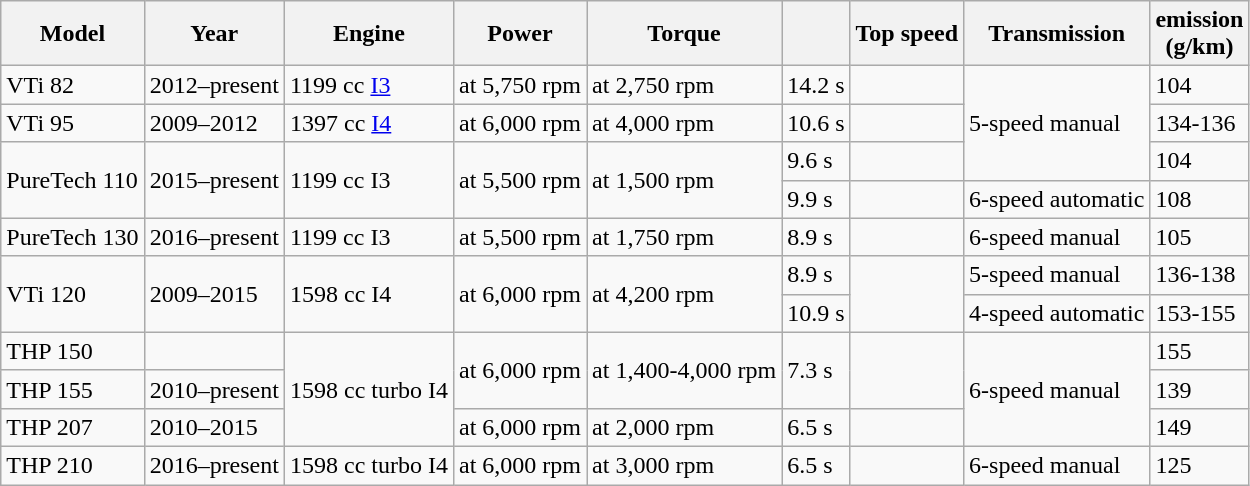<table class="wikitable sortable">
<tr>
<th>Model</th>
<th>Year</th>
<th>Engine</th>
<th>Power</th>
<th>Torque</th>
<th></th>
<th>Top speed</th>
<th>Transmission</th>
<th> emission<br>(g/km)</th>
</tr>
<tr>
<td>VTi 82</td>
<td>2012–present</td>
<td>1199 cc <a href='#'>I3</a></td>
<td> at 5,750 rpm</td>
<td> at 2,750 rpm</td>
<td>14.2 s</td>
<td></td>
<td rowspan=3>5-speed manual</td>
<td>104</td>
</tr>
<tr>
<td>VTi 95</td>
<td>2009–2012</td>
<td>1397 cc <a href='#'>I4</a></td>
<td> at 6,000 rpm</td>
<td> at 4,000 rpm</td>
<td>10.6 s</td>
<td></td>
<td>134-136</td>
</tr>
<tr>
<td rowspan=2>PureTech 110</td>
<td rowspan=2>2015–present</td>
<td rowspan=2>1199 cc I3</td>
<td rowspan=2> at 5,500 rpm</td>
<td rowspan=2> at 1,500 rpm</td>
<td>9.6 s</td>
<td></td>
<td>104</td>
</tr>
<tr>
<td>9.9 s</td>
<td></td>
<td>6-speed automatic</td>
<td>108</td>
</tr>
<tr>
<td>PureTech 130</td>
<td>2016–present</td>
<td>1199 cc I3</td>
<td> at 5,500 rpm</td>
<td> at 1,750 rpm</td>
<td>8.9 s</td>
<td></td>
<td>6-speed manual</td>
<td>105</td>
</tr>
<tr>
<td rowspan=2>VTi 120</td>
<td rowspan=2>2009–2015</td>
<td rowspan=2>1598 cc I4</td>
<td rowspan=2> at 6,000 rpm</td>
<td rowspan=2> at 4,200 rpm</td>
<td>8.9 s</td>
<td rowspan=2></td>
<td>5-speed manual</td>
<td>136-138</td>
</tr>
<tr>
<td>10.9 s</td>
<td>4-speed automatic</td>
<td>153-155</td>
</tr>
<tr>
<td>THP 150</td>
<td></td>
<td rowspan=3>1598 cc turbo I4</td>
<td rowspan=2> at 6,000 rpm</td>
<td rowspan=2> at 1,400-4,000 rpm</td>
<td rowspan=2>7.3 s</td>
<td rowspan=2></td>
<td rowspan=3>6-speed manual</td>
<td>155</td>
</tr>
<tr>
<td>THP 155</td>
<td>2010–present</td>
<td>139</td>
</tr>
<tr>
<td>THP 207</td>
<td>2010–2015</td>
<td> at 6,000 rpm</td>
<td> at 2,000 rpm</td>
<td>6.5 s</td>
<td></td>
<td>149</td>
</tr>
<tr>
<td>THP 210</td>
<td>2016–present</td>
<td>1598 cc turbo I4</td>
<td> at 6,000 rpm</td>
<td> at 3,000 rpm</td>
<td>6.5 s</td>
<td></td>
<td>6-speed manual</td>
<td>125</td>
</tr>
</table>
